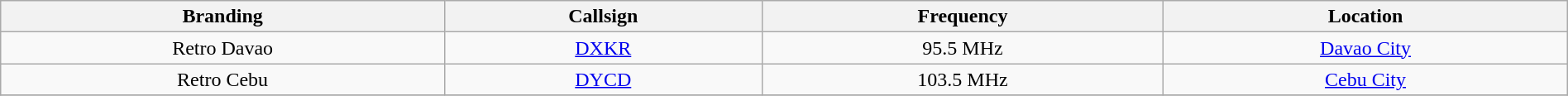<table class="wikitable" style="width:100%; text-align:center;">
<tr>
<th>Branding</th>
<th>Callsign</th>
<th>Frequency</th>
<th>Location</th>
</tr>
<tr>
<td>Retro Davao</td>
<td><a href='#'>DXKR</a></td>
<td>95.5 MHz</td>
<td><a href='#'>Davao City</a></td>
</tr>
<tr>
<td>Retro Cebu</td>
<td><a href='#'>DYCD</a></td>
<td>103.5 MHz</td>
<td><a href='#'>Cebu City</a></td>
</tr>
<tr>
</tr>
</table>
